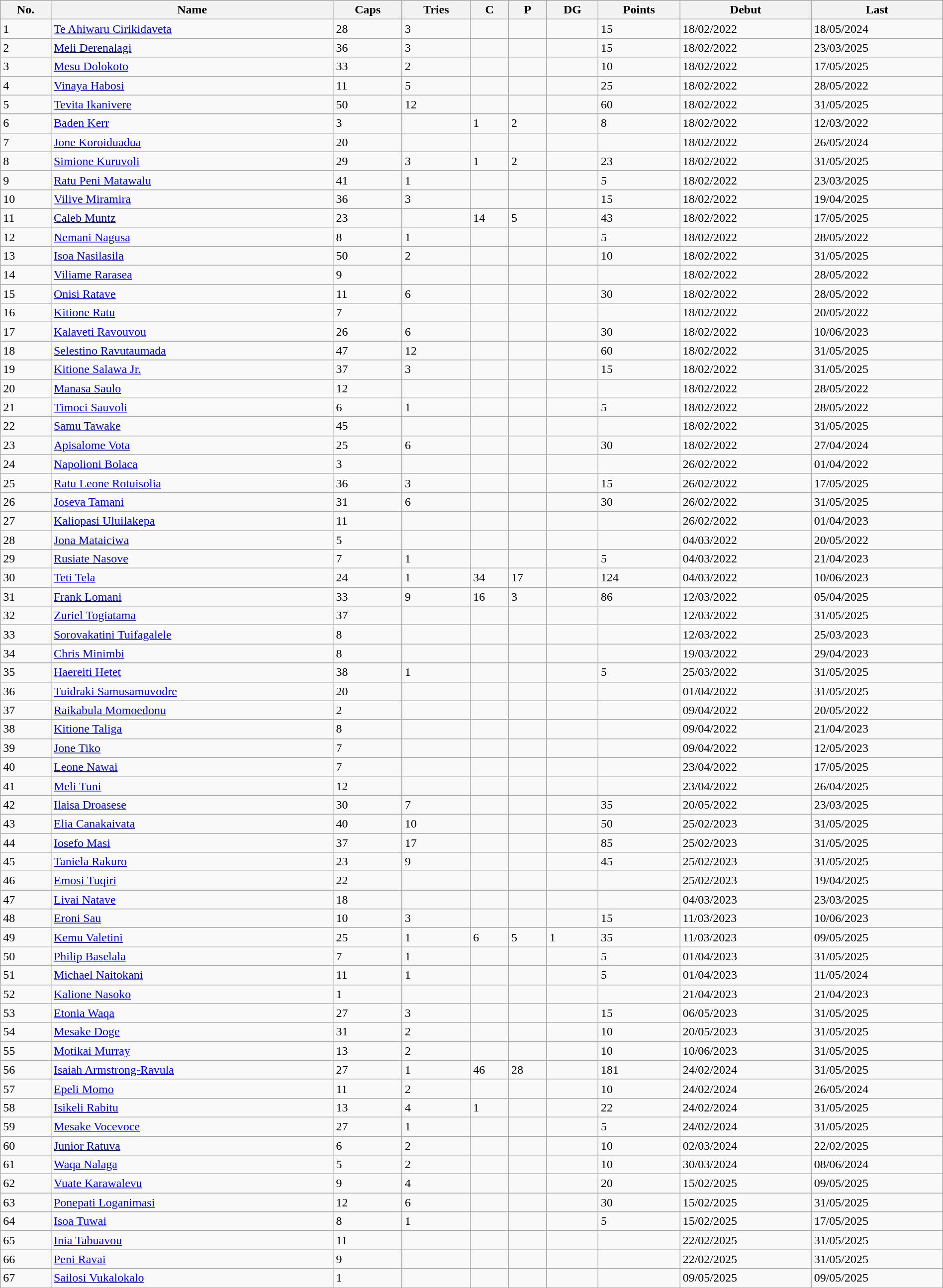<table class="wikitable sortable" style="width:100%;">
<tr style="background:#87cefa;">
<th>No.</th>
<th>Name</th>
<th>Caps</th>
<th>Tries</th>
<th>C</th>
<th>P</th>
<th>DG</th>
<th>Points</th>
<th>Debut</th>
<th>Last</th>
</tr>
<tr>
<td>1</td>
<td><a href='#'>Te Ahiwaru Cirikidaveta</a></td>
<td>28</td>
<td>3</td>
<td></td>
<td></td>
<td></td>
<td>15</td>
<td>18/02/2022</td>
<td>18/05/2024</td>
</tr>
<tr>
<td>2</td>
<td><a href='#'>Meli Derenalagi</a></td>
<td>36</td>
<td>3</td>
<td></td>
<td></td>
<td></td>
<td>15</td>
<td>18/02/2022</td>
<td>23/03/2025</td>
</tr>
<tr>
<td>3</td>
<td><a href='#'>Mesu Dolokoto</a></td>
<td>33</td>
<td>2</td>
<td></td>
<td></td>
<td></td>
<td>10</td>
<td>18/02/2022</td>
<td>17/05/2025</td>
</tr>
<tr>
<td>4</td>
<td><a href='#'>Vinaya Habosi</a></td>
<td>11</td>
<td>5</td>
<td></td>
<td></td>
<td></td>
<td>25</td>
<td>18/02/2022</td>
<td>28/05/2022</td>
</tr>
<tr>
<td>5</td>
<td><a href='#'>Tevita Ikanivere</a></td>
<td>50</td>
<td>12</td>
<td></td>
<td></td>
<td></td>
<td>60</td>
<td>18/02/2022</td>
<td>31/05/2025</td>
</tr>
<tr>
<td>6</td>
<td><a href='#'>Baden Kerr</a></td>
<td>3</td>
<td></td>
<td>1</td>
<td>2</td>
<td></td>
<td>8</td>
<td>18/02/2022</td>
<td>12/03/2022</td>
</tr>
<tr>
<td>7</td>
<td><a href='#'>Jone Koroiduadua</a></td>
<td>20</td>
<td></td>
<td></td>
<td></td>
<td></td>
<td></td>
<td>18/02/2022</td>
<td>26/05/2024</td>
</tr>
<tr>
<td>8</td>
<td><a href='#'>Simione Kuruvoli</a></td>
<td>29</td>
<td>3</td>
<td>1</td>
<td>2</td>
<td></td>
<td>23</td>
<td>18/02/2022</td>
<td>31/05/2025</td>
</tr>
<tr>
<td>9</td>
<td><a href='#'>Ratu Peni Matawalu</a></td>
<td>41</td>
<td>1</td>
<td></td>
<td></td>
<td></td>
<td>5</td>
<td>18/02/2022</td>
<td>23/03/2025</td>
</tr>
<tr>
<td>10</td>
<td><a href='#'>Vilive Miramira</a></td>
<td>36</td>
<td>3</td>
<td></td>
<td></td>
<td></td>
<td>15</td>
<td>18/02/2022</td>
<td>19/04/2025</td>
</tr>
<tr>
<td>11</td>
<td><a href='#'>Caleb Muntz</a></td>
<td>23</td>
<td></td>
<td>14</td>
<td>5</td>
<td></td>
<td>43</td>
<td>18/02/2022</td>
<td>17/05/2025</td>
</tr>
<tr>
<td>12</td>
<td><a href='#'>Nemani Nagusa</a></td>
<td>8</td>
<td>1</td>
<td></td>
<td></td>
<td></td>
<td>5</td>
<td>18/02/2022</td>
<td>28/05/2022</td>
</tr>
<tr>
<td>13</td>
<td><a href='#'>Isoa Nasilasila</a></td>
<td>50</td>
<td>2</td>
<td></td>
<td></td>
<td></td>
<td>10</td>
<td>18/02/2022</td>
<td>31/05/2025</td>
</tr>
<tr>
<td>14</td>
<td><a href='#'>Viliame Rarasea</a></td>
<td>9</td>
<td></td>
<td></td>
<td></td>
<td></td>
<td></td>
<td>18/02/2022</td>
<td>28/05/2022</td>
</tr>
<tr>
<td>15</td>
<td><a href='#'>Onisi Ratave</a></td>
<td>11</td>
<td>6</td>
<td></td>
<td></td>
<td></td>
<td>30</td>
<td>18/02/2022</td>
<td>28/05/2022</td>
</tr>
<tr>
<td>16</td>
<td><a href='#'>Kitione Ratu</a></td>
<td>7</td>
<td></td>
<td></td>
<td></td>
<td></td>
<td></td>
<td>18/02/2022</td>
<td>20/05/2022</td>
</tr>
<tr>
<td>17</td>
<td><a href='#'>Kalaveti Ravouvou</a></td>
<td>26</td>
<td>6</td>
<td></td>
<td></td>
<td></td>
<td>30</td>
<td>18/02/2022</td>
<td>10/06/2023</td>
</tr>
<tr>
<td>18</td>
<td><a href='#'>Selestino Ravutaumada</a></td>
<td>47</td>
<td>12</td>
<td></td>
<td></td>
<td></td>
<td>60</td>
<td>18/02/2022</td>
<td>31/05/2025</td>
</tr>
<tr>
<td>19</td>
<td><a href='#'>Kitione Salawa Jr.</a></td>
<td>37</td>
<td>3</td>
<td></td>
<td></td>
<td></td>
<td>15</td>
<td>18/02/2022</td>
<td>31/05/2025</td>
</tr>
<tr>
<td>20</td>
<td><a href='#'>Manasa Saulo</a></td>
<td>12</td>
<td></td>
<td></td>
<td></td>
<td></td>
<td></td>
<td>18/02/2022</td>
<td>28/05/2022</td>
</tr>
<tr>
<td>21</td>
<td><a href='#'>Timoci Sauvoli</a></td>
<td>6</td>
<td>1</td>
<td></td>
<td></td>
<td></td>
<td>5</td>
<td>18/02/2022</td>
<td>28/05/2022</td>
</tr>
<tr>
<td>22</td>
<td><a href='#'>Samu Tawake</a></td>
<td>45</td>
<td></td>
<td></td>
<td></td>
<td></td>
<td></td>
<td>18/02/2022</td>
<td>31/05/2025</td>
</tr>
<tr>
<td>23</td>
<td><a href='#'>Apisalome Vota</a></td>
<td>25</td>
<td>6</td>
<td></td>
<td></td>
<td></td>
<td>30</td>
<td>18/02/2022</td>
<td>27/04/2024</td>
</tr>
<tr>
<td>24</td>
<td><a href='#'>Napolioni Bolaca</a></td>
<td>3</td>
<td></td>
<td></td>
<td></td>
<td></td>
<td></td>
<td>26/02/2022</td>
<td>01/04/2022</td>
</tr>
<tr>
<td>25</td>
<td><a href='#'>Ratu Leone Rotuisolia</a></td>
<td>36</td>
<td>3</td>
<td></td>
<td></td>
<td></td>
<td>15</td>
<td>26/02/2022</td>
<td>17/05/2025</td>
</tr>
<tr>
<td>26</td>
<td><a href='#'>Joseva Tamani</a></td>
<td>31</td>
<td>6</td>
<td></td>
<td></td>
<td></td>
<td>30</td>
<td>26/02/2022</td>
<td>31/05/2025</td>
</tr>
<tr>
<td>27</td>
<td><a href='#'>Kaliopasi Uluilakepa</a></td>
<td>11</td>
<td></td>
<td></td>
<td></td>
<td></td>
<td></td>
<td>26/02/2022</td>
<td>01/04/2023</td>
</tr>
<tr>
<td>28</td>
<td><a href='#'>Jona Mataiciwa</a></td>
<td>5</td>
<td></td>
<td></td>
<td></td>
<td></td>
<td></td>
<td>04/03/2022</td>
<td>20/05/2022</td>
</tr>
<tr>
<td>29</td>
<td><a href='#'>Rusiate Nasove</a></td>
<td>7</td>
<td>1</td>
<td></td>
<td></td>
<td></td>
<td>5</td>
<td>04/03/2022</td>
<td>21/04/2023</td>
</tr>
<tr>
<td>30</td>
<td><a href='#'>Teti Tela</a></td>
<td>24</td>
<td>1</td>
<td>34</td>
<td>17</td>
<td></td>
<td>124</td>
<td>04/03/2022</td>
<td>10/06/2023</td>
</tr>
<tr>
<td>31</td>
<td><a href='#'>Frank Lomani</a></td>
<td>33</td>
<td>9</td>
<td>16</td>
<td>3</td>
<td></td>
<td>86</td>
<td>12/03/2022</td>
<td>05/04/2025</td>
</tr>
<tr>
<td>32</td>
<td><a href='#'>Zuriel Togiatama</a></td>
<td>37</td>
<td></td>
<td></td>
<td></td>
<td></td>
<td></td>
<td>12/03/2022</td>
<td>31/05/2025</td>
</tr>
<tr>
<td>33</td>
<td><a href='#'>Sorovakatini Tuifagalele</a></td>
<td>8</td>
<td></td>
<td></td>
<td></td>
<td></td>
<td></td>
<td>12/03/2022</td>
<td>25/03/2023</td>
</tr>
<tr>
<td>34</td>
<td><a href='#'>Chris Minimbi</a></td>
<td>8</td>
<td></td>
<td></td>
<td></td>
<td></td>
<td></td>
<td>19/03/2022</td>
<td>29/04/2023</td>
</tr>
<tr>
<td>35</td>
<td><a href='#'>Haereiti Hetet</a></td>
<td>38</td>
<td>1</td>
<td></td>
<td></td>
<td></td>
<td>5</td>
<td>25/03/2022</td>
<td>31/05/2025</td>
</tr>
<tr>
<td>36</td>
<td><a href='#'>Tuidraki Samusamuvodre</a></td>
<td>20</td>
<td></td>
<td></td>
<td></td>
<td></td>
<td></td>
<td>01/04/2022</td>
<td>31/05/2025</td>
</tr>
<tr>
<td>37</td>
<td><a href='#'>Raikabula Momoedonu</a></td>
<td>2</td>
<td></td>
<td></td>
<td></td>
<td></td>
<td></td>
<td>09/04/2022</td>
<td>20/05/2022</td>
</tr>
<tr>
<td>38</td>
<td><a href='#'>Kitione Taliga</a></td>
<td>8</td>
<td></td>
<td></td>
<td></td>
<td></td>
<td></td>
<td>09/04/2022</td>
<td>21/04/2023</td>
</tr>
<tr>
<td>39</td>
<td><a href='#'>Jone Tiko</a></td>
<td>7</td>
<td></td>
<td></td>
<td></td>
<td></td>
<td></td>
<td>09/04/2022</td>
<td>12/05/2023</td>
</tr>
<tr>
<td>40</td>
<td><a href='#'>Leone Nawai</a></td>
<td>7</td>
<td></td>
<td></td>
<td></td>
<td></td>
<td></td>
<td>23/04/2022</td>
<td>17/05/2025</td>
</tr>
<tr>
<td>41</td>
<td><a href='#'>Meli Tuni</a></td>
<td>12</td>
<td></td>
<td></td>
<td></td>
<td></td>
<td></td>
<td>23/04/2022</td>
<td>26/04/2025</td>
</tr>
<tr>
<td>42</td>
<td><a href='#'>Ilaisa Droasese</a></td>
<td>30</td>
<td>7</td>
<td></td>
<td></td>
<td></td>
<td>35</td>
<td>20/05/2022</td>
<td>23/03/2025</td>
</tr>
<tr>
<td>43</td>
<td><a href='#'>Elia Canakaivata</a></td>
<td>40</td>
<td>10</td>
<td></td>
<td></td>
<td></td>
<td>50</td>
<td>25/02/2023</td>
<td>31/05/2025</td>
</tr>
<tr>
<td>44</td>
<td><a href='#'>Iosefo Masi</a></td>
<td>37</td>
<td>17</td>
<td></td>
<td></td>
<td></td>
<td>85</td>
<td>25/02/2023</td>
<td>31/05/2025</td>
</tr>
<tr>
<td>45</td>
<td><a href='#'>Taniela Rakuro</a></td>
<td>23</td>
<td>9</td>
<td></td>
<td></td>
<td></td>
<td>45</td>
<td>25/02/2023</td>
<td>31/05/2025</td>
</tr>
<tr>
<td>46</td>
<td><a href='#'>Emosi Tuqiri</a></td>
<td>22</td>
<td></td>
<td></td>
<td></td>
<td></td>
<td></td>
<td>25/02/2023</td>
<td>19/04/2025</td>
</tr>
<tr>
<td>47</td>
<td><a href='#'>Livai Natave</a></td>
<td>18</td>
<td></td>
<td></td>
<td></td>
<td></td>
<td></td>
<td>04/03/2023</td>
<td>23/03/2025</td>
</tr>
<tr>
<td>48</td>
<td><a href='#'>Eroni Sau</a></td>
<td>10</td>
<td>3</td>
<td></td>
<td></td>
<td></td>
<td>15</td>
<td>11/03/2023</td>
<td>10/06/2023</td>
</tr>
<tr>
<td>49</td>
<td><a href='#'>Kemu Valetini</a></td>
<td>25</td>
<td>1</td>
<td>6</td>
<td>5</td>
<td>1</td>
<td>35</td>
<td>11/03/2023</td>
<td>09/05/2025</td>
</tr>
<tr>
<td>50</td>
<td><a href='#'>Philip Baselala</a></td>
<td>7</td>
<td>1</td>
<td></td>
<td></td>
<td></td>
<td>5</td>
<td>01/04/2023</td>
<td>31/05/2025</td>
</tr>
<tr>
<td>51</td>
<td><a href='#'>Michael Naitokani</a></td>
<td>11</td>
<td>1</td>
<td></td>
<td></td>
<td></td>
<td>5</td>
<td>01/04/2023</td>
<td>11/05/2024</td>
</tr>
<tr>
<td>52</td>
<td><a href='#'>Kalione Nasoko</a></td>
<td>1</td>
<td></td>
<td></td>
<td></td>
<td></td>
<td></td>
<td>21/04/2023</td>
<td>21/04/2023</td>
</tr>
<tr>
<td>53</td>
<td><a href='#'>Etonia Waqa</a></td>
<td>27</td>
<td>3</td>
<td></td>
<td></td>
<td></td>
<td>15</td>
<td>06/05/2023</td>
<td>31/05/2025</td>
</tr>
<tr>
<td>54</td>
<td><a href='#'>Mesake Doge</a></td>
<td>31</td>
<td>2</td>
<td></td>
<td></td>
<td></td>
<td>10</td>
<td>20/05/2023</td>
<td>31/05/2025</td>
</tr>
<tr>
<td>55</td>
<td><a href='#'>Motikai Murray</a></td>
<td>13</td>
<td>2</td>
<td></td>
<td></td>
<td></td>
<td>10</td>
<td>10/06/2023</td>
<td>31/05/2025</td>
</tr>
<tr>
<td>56</td>
<td><a href='#'>Isaiah Armstrong-Ravula</a></td>
<td>27</td>
<td>1</td>
<td>46</td>
<td>28</td>
<td></td>
<td>181</td>
<td>24/02/2024</td>
<td>31/05/2025</td>
</tr>
<tr>
<td>57</td>
<td><a href='#'>Epeli Momo</a></td>
<td>11</td>
<td>2</td>
<td></td>
<td></td>
<td></td>
<td>10</td>
<td>24/02/2024</td>
<td>26/05/2024</td>
</tr>
<tr>
<td>58</td>
<td><a href='#'>Isikeli Rabitu</a></td>
<td>13</td>
<td>4</td>
<td>1</td>
<td></td>
<td></td>
<td>22</td>
<td>24/02/2024</td>
<td>31/05/2025</td>
</tr>
<tr>
<td>59</td>
<td><a href='#'>Mesake Vocevoce</a></td>
<td>27</td>
<td>1</td>
<td></td>
<td></td>
<td></td>
<td>5</td>
<td>24/02/2024</td>
<td>31/05/2025</td>
</tr>
<tr>
<td>60</td>
<td><a href='#'>Junior Ratuva</a></td>
<td>6</td>
<td>2</td>
<td></td>
<td></td>
<td></td>
<td>10</td>
<td>02/03/2024</td>
<td>22/02/2025</td>
</tr>
<tr>
<td>61</td>
<td><a href='#'>Waqa Nalaga</a></td>
<td>5</td>
<td>2</td>
<td></td>
<td></td>
<td></td>
<td>10</td>
<td>30/03/2024</td>
<td>08/06/2024</td>
</tr>
<tr>
<td>62</td>
<td><a href='#'>Vuate Karawalevu</a></td>
<td>9</td>
<td>4</td>
<td></td>
<td></td>
<td></td>
<td>20</td>
<td>15/02/2025</td>
<td>09/05/2025</td>
</tr>
<tr>
<td>63</td>
<td><a href='#'>Ponepati Loganimasi</a></td>
<td>12</td>
<td>6</td>
<td></td>
<td></td>
<td></td>
<td>30</td>
<td>15/02/2025</td>
<td>31/05/2025</td>
</tr>
<tr>
<td>64</td>
<td><a href='#'>Isoa Tuwai</a></td>
<td>8</td>
<td>1</td>
<td></td>
<td></td>
<td></td>
<td>5</td>
<td>15/02/2025</td>
<td>17/05/2025</td>
</tr>
<tr>
<td>65</td>
<td><a href='#'>Inia Tabuavou</a></td>
<td>11</td>
<td></td>
<td></td>
<td></td>
<td></td>
<td></td>
<td>22/02/2025</td>
<td>31/05/2025</td>
</tr>
<tr>
<td>66</td>
<td><a href='#'>Peni Ravai</a></td>
<td>9</td>
<td></td>
<td></td>
<td></td>
<td></td>
<td></td>
<td>22/02/2025</td>
<td>31/05/2025</td>
</tr>
<tr>
<td>67</td>
<td><a href='#'>Sailosi Vukalokalo</a></td>
<td>1</td>
<td></td>
<td></td>
<td></td>
<td></td>
<td></td>
<td>09/05/2025</td>
<td>09/05/2025</td>
</tr>
</table>
